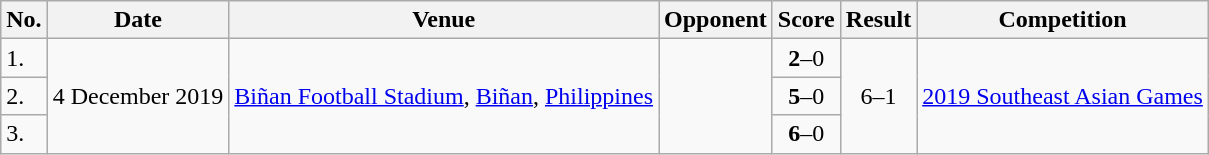<table class="wikitable">
<tr>
<th>No.</th>
<th>Date</th>
<th>Venue</th>
<th>Opponent</th>
<th>Score</th>
<th>Result</th>
<th>Competition</th>
</tr>
<tr>
<td>1.</td>
<td rowspan=3>4 December 2019</td>
<td rowspan=3><a href='#'>Biñan Football Stadium</a>, <a href='#'>Biñan</a>, <a href='#'>Philippines</a></td>
<td rowspan=3></td>
<td align=center><strong>2</strong>–0</td>
<td rowspan=3 align=center>6–1</td>
<td rowspan=3><a href='#'>2019 Southeast Asian Games</a></td>
</tr>
<tr>
<td>2.</td>
<td align=center><strong>5</strong>–0</td>
</tr>
<tr>
<td>3.</td>
<td align=center><strong>6</strong>–0</td>
</tr>
</table>
